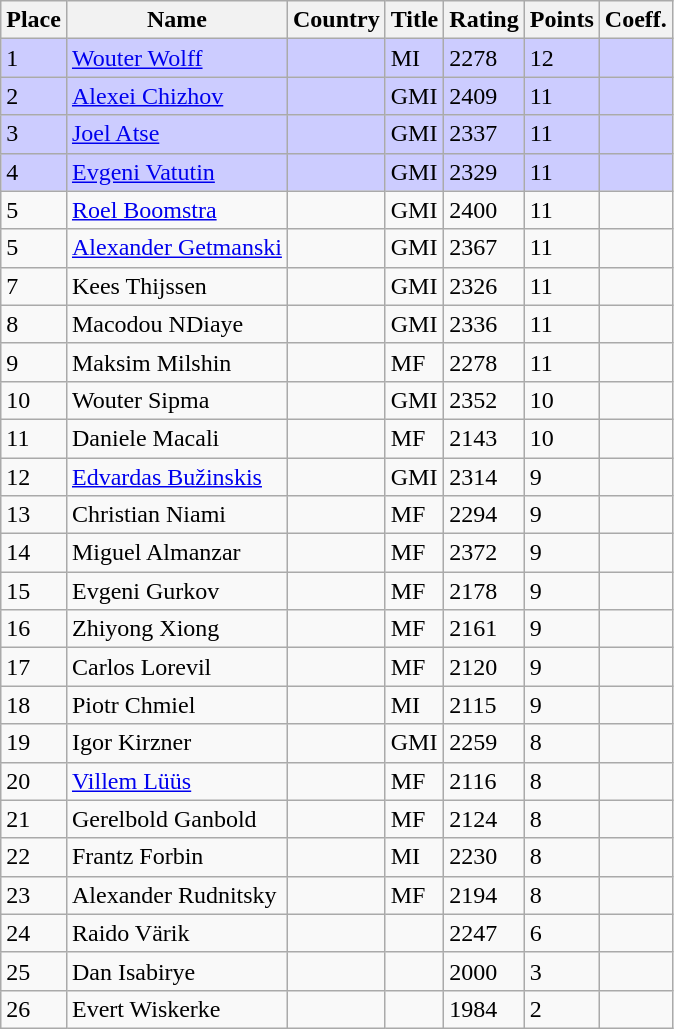<table class=wikitable style="text-align: left;">
<tr>
<th>Place</th>
<th>Name</th>
<th>Country</th>
<th>Title</th>
<th>Rating</th>
<th>Points</th>
<th>Coeff.</th>
</tr>
<tr bgcolor=ccccff>
<td>1</td>
<td><a href='#'>Wouter Wolff</a></td>
<td></td>
<td>MI</td>
<td>2278</td>
<td>12</td>
<td></td>
</tr>
<tr bgcolor=ccccff>
<td>2</td>
<td><a href='#'>Alexei Chizhov</a></td>
<td></td>
<td>GMI</td>
<td>2409</td>
<td>11</td>
<td></td>
</tr>
<tr bgcolor=ccccff>
<td>3</td>
<td><a href='#'>Joel Atse</a></td>
<td></td>
<td>GMI</td>
<td>2337</td>
<td>11</td>
<td></td>
</tr>
<tr bgcolor=ccccff>
<td>4</td>
<td><a href='#'>Evgeni Vatutin</a></td>
<td></td>
<td>GMI</td>
<td>2329</td>
<td>11</td>
<td></td>
</tr>
<tr>
<td>5</td>
<td><a href='#'>Roel Boomstra</a></td>
<td></td>
<td>GMI</td>
<td>2400</td>
<td>11</td>
<td></td>
</tr>
<tr>
<td>5</td>
<td><a href='#'>Alexander Getmanski</a></td>
<td></td>
<td>GMI</td>
<td>2367</td>
<td>11</td>
<td></td>
</tr>
<tr>
<td>7</td>
<td>Kees Thijssen</td>
<td></td>
<td>GMI</td>
<td>2326</td>
<td>11</td>
<td></td>
</tr>
<tr>
<td>8</td>
<td>Macodou NDiaye</td>
<td></td>
<td>GMI</td>
<td>2336</td>
<td>11</td>
<td></td>
</tr>
<tr>
<td>9</td>
<td>Maksim Milshin</td>
<td></td>
<td>MF</td>
<td>2278</td>
<td>11</td>
<td></td>
</tr>
<tr>
<td>10</td>
<td>Wouter Sipma</td>
<td></td>
<td>GMI</td>
<td>2352</td>
<td>10</td>
<td></td>
</tr>
<tr>
<td>11</td>
<td>Daniele Macali</td>
<td></td>
<td>MF</td>
<td>2143</td>
<td>10</td>
<td></td>
</tr>
<tr>
<td>12</td>
<td><a href='#'>Edvardas Bužinskis</a></td>
<td></td>
<td>GMI</td>
<td>2314</td>
<td>9</td>
<td></td>
</tr>
<tr>
<td>13</td>
<td>Christian Niami</td>
<td></td>
<td>MF</td>
<td>2294</td>
<td>9</td>
<td></td>
</tr>
<tr>
<td>14</td>
<td>Miguel Almanzar</td>
<td></td>
<td>MF</td>
<td>2372</td>
<td>9</td>
<td></td>
</tr>
<tr>
<td>15</td>
<td>Evgeni Gurkov</td>
<td></td>
<td>MF</td>
<td>2178</td>
<td>9</td>
<td></td>
</tr>
<tr>
<td>16</td>
<td>Zhiyong Xiong</td>
<td></td>
<td>MF</td>
<td>2161</td>
<td>9</td>
<td></td>
</tr>
<tr>
<td>17</td>
<td>Carlos Lorevil</td>
<td></td>
<td>MF</td>
<td>2120</td>
<td>9</td>
<td></td>
</tr>
<tr>
<td>18</td>
<td>Piotr Chmiel</td>
<td></td>
<td>MI</td>
<td>2115</td>
<td>9</td>
<td></td>
</tr>
<tr>
<td>19</td>
<td>Igor Kirzner</td>
<td></td>
<td>GMI</td>
<td>2259</td>
<td>8</td>
<td></td>
</tr>
<tr>
<td>20</td>
<td><a href='#'>Villem Lüüs</a></td>
<td></td>
<td>MF</td>
<td>2116</td>
<td>8</td>
<td></td>
</tr>
<tr>
<td>21</td>
<td>Gerelbold Ganbold</td>
<td></td>
<td>MF</td>
<td>2124</td>
<td>8</td>
<td></td>
</tr>
<tr>
<td>22</td>
<td>Frantz Forbin</td>
<td></td>
<td>MI</td>
<td>2230</td>
<td>8</td>
<td></td>
</tr>
<tr>
<td>23</td>
<td>Alexander Rudnitsky</td>
<td></td>
<td>MF</td>
<td>2194</td>
<td>8</td>
<td></td>
</tr>
<tr>
<td>24</td>
<td>Raido Värik</td>
<td></td>
<td></td>
<td>2247</td>
<td>6</td>
<td></td>
</tr>
<tr>
<td>25</td>
<td>Dan Isabirye</td>
<td></td>
<td></td>
<td>2000</td>
<td>3</td>
<td></td>
</tr>
<tr>
<td>26</td>
<td>Evert Wiskerke</td>
<td></td>
<td></td>
<td>1984</td>
<td>2</td>
<td></td>
</tr>
</table>
